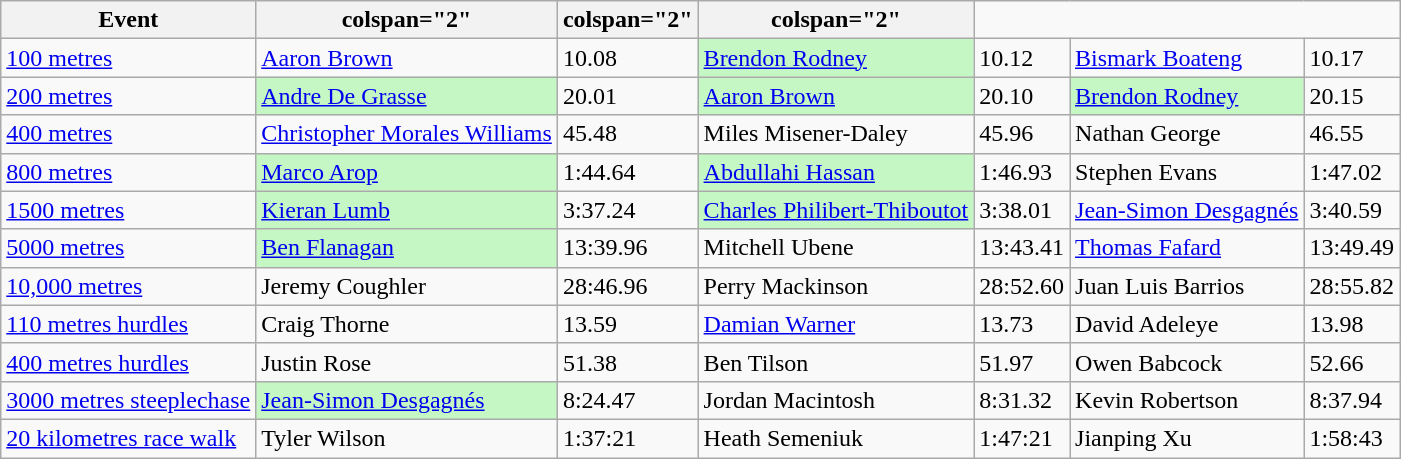<table class="wikitable">
<tr>
<th>Event</th>
<th>colspan="2" </th>
<th>colspan="2" </th>
<th>colspan="2" </th>
</tr>
<tr>
<td><a href='#'>100 metres</a></td>
<td><a href='#'>Aaron Brown</a></td>
<td>10.08</td>
<td bgcolor=#C4F7C4><a href='#'>Brendon Rodney</a></td>
<td>10.12</td>
<td><a href='#'>Bismark Boateng</a></td>
<td>10.17</td>
</tr>
<tr>
<td><a href='#'>200 metres</a></td>
<td bgcolor=#C4F7C4><a href='#'>Andre De Grasse</a></td>
<td>20.01</td>
<td bgcolor=#C4F7C4><a href='#'>Aaron Brown</a></td>
<td>20.10</td>
<td bgcolor=#C4F7C4><a href='#'>Brendon Rodney</a></td>
<td>20.15</td>
</tr>
<tr>
<td><a href='#'>400 metres</a></td>
<td><a href='#'>Christopher Morales Williams</a></td>
<td>45.48</td>
<td>Miles Misener-Daley</td>
<td>45.96</td>
<td>Nathan George</td>
<td>46.55</td>
</tr>
<tr>
<td><a href='#'>800 metres</a></td>
<td bgcolor=#C4F7C4><a href='#'>Marco Arop</a></td>
<td>1:44.64</td>
<td bgcolor=#C4F7C4><a href='#'>Abdullahi Hassan</a></td>
<td>1:46.93</td>
<td>Stephen Evans</td>
<td>1:47.02</td>
</tr>
<tr>
<td><a href='#'>1500 metres</a></td>
<td bgcolor=#C4F7C4><a href='#'>Kieran Lumb</a></td>
<td>3:37.24</td>
<td bgcolor=#C4F7C4><a href='#'>Charles Philibert-Thiboutot</a></td>
<td>3:38.01</td>
<td><a href='#'>Jean-Simon Desgagnés</a></td>
<td>3:40.59</td>
</tr>
<tr>
<td><a href='#'>5000 metres</a></td>
<td bgcolor=#C4F7C4><a href='#'>Ben Flanagan</a></td>
<td>13:39.96</td>
<td>Mitchell Ubene</td>
<td>13:43.41</td>
<td><a href='#'>Thomas Fafard</a></td>
<td>13:49.49</td>
</tr>
<tr>
<td><a href='#'>10,000 metres</a></td>
<td>Jeremy Coughler</td>
<td>28:46.96</td>
<td>Perry Mackinson</td>
<td>28:52.60</td>
<td>Juan Luis Barrios</td>
<td>28:55.82</td>
</tr>
<tr>
<td><a href='#'>110 metres hurdles</a></td>
<td>Craig Thorne</td>
<td>13.59</td>
<td><a href='#'>Damian Warner</a></td>
<td>13.73</td>
<td>David Adeleye</td>
<td>13.98</td>
</tr>
<tr>
<td><a href='#'>400 metres hurdles</a></td>
<td>Justin Rose</td>
<td>51.38</td>
<td>Ben Tilson</td>
<td>51.97</td>
<td>Owen Babcock</td>
<td>52.66</td>
</tr>
<tr>
<td><a href='#'>3000 metres steeplechase</a></td>
<td bgcolor=#C4F7C4><a href='#'>Jean-Simon Desgagnés</a></td>
<td>8:24.47</td>
<td>Jordan Macintosh</td>
<td>8:31.32</td>
<td>Kevin Robertson</td>
<td>8:37.94</td>
</tr>
<tr>
<td><a href='#'>20 kilometres race walk</a></td>
<td>Tyler Wilson</td>
<td>1:37:21</td>
<td>Heath Semeniuk</td>
<td>1:47:21</td>
<td>Jianping Xu</td>
<td>1:58:43</td>
</tr>
</table>
